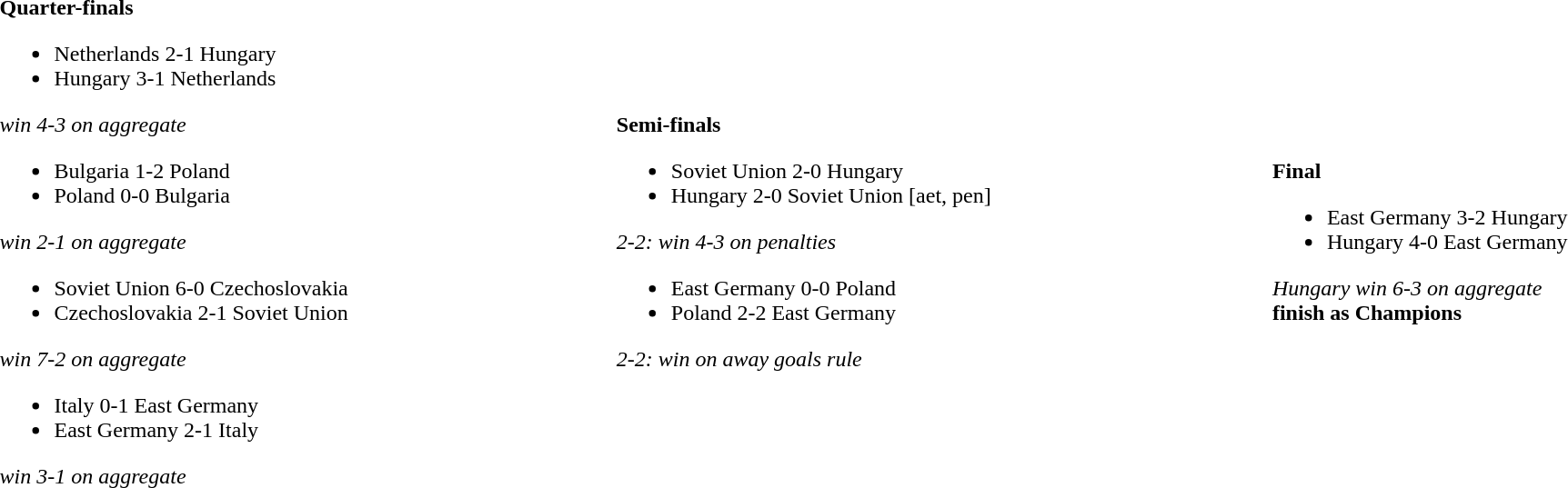<table width=100%>
<tr>
<td valign="center"><br><strong>Quarter-finals</strong><ul><li>Netherlands 2-1 Hungary</li><li>Hungary 3-1 Netherlands</li></ul><em> win 4-3 on aggregate</em><ul><li>Bulgaria 1-2 Poland</li><li>Poland 0-0 Bulgaria</li></ul><em> win 2-1 on aggregate</em><ul><li>Soviet Union 6-0 Czechoslovakia</li><li>Czechoslovakia 2-1 Soviet Union</li></ul><em> win 7-2 on aggregate</em><ul><li>Italy 0-1 East Germany</li><li>East Germany 2-1 Italy</li></ul><em> win 3-1 on aggregate</em></td>
<td width="5%"> </td>
<td valign="center"><br><strong>Semi-finals</strong><ul><li>Soviet Union 2-0 Hungary</li><li>Hungary 2-0 Soviet Union   	[aet,  pen]</li></ul><em>2-2:  win 4-3 on penalties</em><ul><li>East Germany 0-0 Poland</li><li>Poland 2-2 East Germany</li></ul><em>2-2:  win on away goals rule</em></td>
<td width="5%"> </td>
<td valign="center"><br><strong>Final</strong><ul><li>East Germany 3-2 Hungary</li><li>Hungary 4-0 East Germany</li></ul><em>Hungary win 6-3 on aggregate</em><br><strong> finish as Champions</strong></td>
</tr>
</table>
